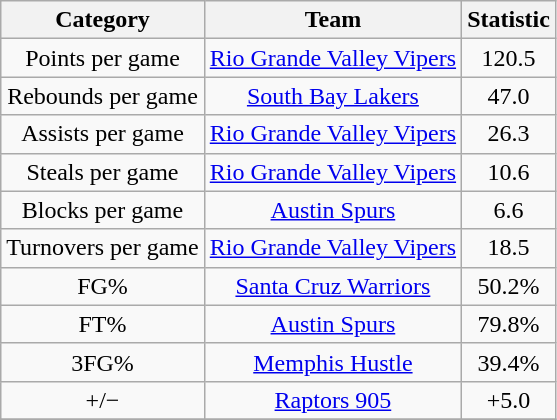<table class="wikitable" style="text-align:center">
<tr>
<th>Category</th>
<th>Team</th>
<th>Statistic</th>
</tr>
<tr>
<td>Points per game</td>
<td><a href='#'>Rio Grande Valley Vipers</a></td>
<td>120.5</td>
</tr>
<tr>
<td>Rebounds per game</td>
<td><a href='#'>South Bay Lakers</a></td>
<td>47.0</td>
</tr>
<tr>
<td>Assists per game</td>
<td><a href='#'>Rio Grande Valley Vipers</a></td>
<td>26.3</td>
</tr>
<tr>
<td>Steals per game</td>
<td><a href='#'>Rio Grande Valley Vipers</a></td>
<td>10.6</td>
</tr>
<tr>
<td>Blocks per game</td>
<td><a href='#'>Austin Spurs</a></td>
<td>6.6</td>
</tr>
<tr>
<td>Turnovers per game</td>
<td><a href='#'>Rio Grande Valley Vipers</a></td>
<td>18.5</td>
</tr>
<tr>
<td>FG%</td>
<td><a href='#'>Santa Cruz Warriors</a></td>
<td>50.2%</td>
</tr>
<tr>
<td>FT%</td>
<td><a href='#'>Austin Spurs</a></td>
<td>79.8%</td>
</tr>
<tr>
<td>3FG%</td>
<td><a href='#'>Memphis Hustle</a></td>
<td>39.4%</td>
</tr>
<tr>
<td>+/−</td>
<td><a href='#'>Raptors 905</a></td>
<td>+5.0</td>
</tr>
<tr>
</tr>
</table>
